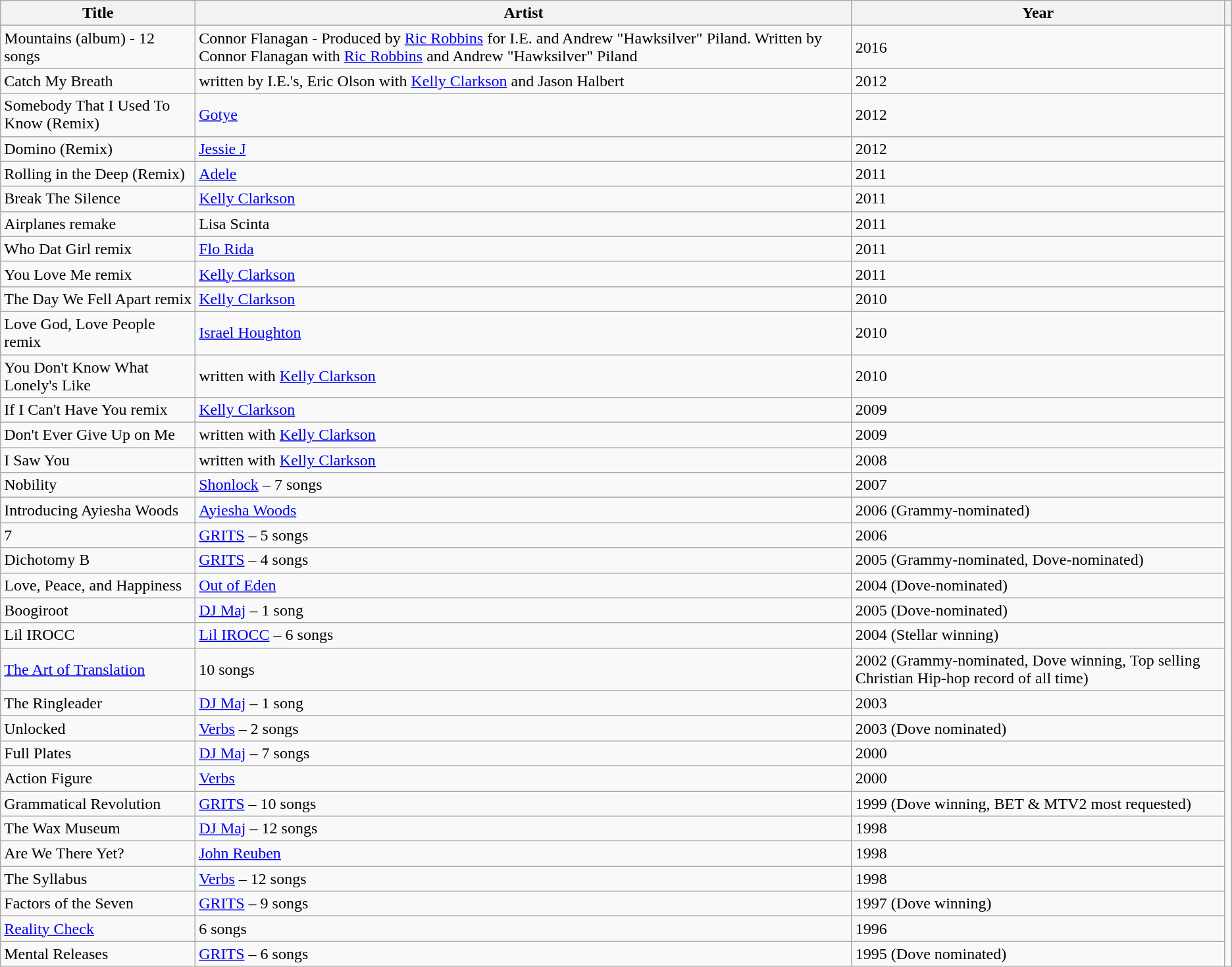<table class="wikitable">
<tr>
<th>Title</th>
<th>Artist</th>
<th>Year</th>
<th></th>
</tr>
<tr>
<td>Mountains (album) - 12 songs</td>
<td>Connor Flanagan - Produced by <a href='#'>Ric Robbins</a> for I.E. and Andrew "Hawksilver" Piland. Written by Connor Flanagan with <a href='#'>Ric Robbins</a> and Andrew "Hawksilver" Piland</td>
<td>2016</td>
</tr>
<tr>
<td>Catch My Breath</td>
<td>written by I.E.'s, Eric Olson with <a href='#'>Kelly Clarkson</a> and Jason Halbert</td>
<td>2012</td>
</tr>
<tr>
<td>Somebody That I Used To Know (Remix)</td>
<td><a href='#'>Gotye</a></td>
<td>2012</td>
</tr>
<tr>
<td>Domino (Remix)</td>
<td><a href='#'>Jessie J</a></td>
<td>2012</td>
</tr>
<tr>
<td>Rolling in the Deep (Remix)</td>
<td><a href='#'>Adele</a></td>
<td>2011</td>
</tr>
<tr>
<td>Break The Silence</td>
<td><a href='#'>Kelly Clarkson</a></td>
<td>2011</td>
</tr>
<tr>
<td>Airplanes remake</td>
<td>Lisa Scinta</td>
<td>2011</td>
</tr>
<tr>
<td>Who Dat Girl remix</td>
<td><a href='#'>Flo Rida</a></td>
<td>2011</td>
</tr>
<tr>
<td>You Love Me remix</td>
<td><a href='#'>Kelly Clarkson</a></td>
<td>2011</td>
</tr>
<tr>
<td>The Day We Fell Apart remix</td>
<td><a href='#'>Kelly Clarkson</a></td>
<td>2010</td>
</tr>
<tr>
<td>Love God, Love People remix</td>
<td><a href='#'>Israel Houghton</a></td>
<td>2010</td>
</tr>
<tr>
<td>You Don't Know What Lonely's Like</td>
<td>written with <a href='#'>Kelly Clarkson</a></td>
<td>2010</td>
</tr>
<tr>
<td>If I Can't Have You remix</td>
<td><a href='#'>Kelly Clarkson</a></td>
<td>2009</td>
</tr>
<tr>
<td>Don't Ever Give Up on Me</td>
<td>written with <a href='#'>Kelly Clarkson</a></td>
<td>2009</td>
</tr>
<tr>
<td>I Saw You</td>
<td>written with <a href='#'>Kelly Clarkson</a></td>
<td>2008</td>
</tr>
<tr>
<td>Nobility</td>
<td><a href='#'>Shonlock</a> – 7 songs</td>
<td>2007</td>
</tr>
<tr>
<td>Introducing Ayiesha Woods</td>
<td><a href='#'>Ayiesha Woods</a></td>
<td>2006 (Grammy-nominated)</td>
</tr>
<tr>
<td>7</td>
<td><a href='#'>GRITS</a> – 5 songs</td>
<td>2006</td>
</tr>
<tr>
<td>Dichotomy B</td>
<td><a href='#'>GRITS</a> – 4 songs</td>
<td>2005 (Grammy-nominated, Dove-nominated)</td>
</tr>
<tr>
<td>Love, Peace, and Happiness</td>
<td><a href='#'>Out of Eden</a></td>
<td>2004 (Dove-nominated)</td>
</tr>
<tr>
<td>Boogiroot</td>
<td><a href='#'>DJ Maj</a> – 1 song</td>
<td>2005 (Dove-nominated)</td>
</tr>
<tr>
<td>Lil IROCC</td>
<td><a href='#'>Lil IROCC</a> – 6 songs</td>
<td>2004 (Stellar winning)</td>
</tr>
<tr>
<td><a href='#'>The Art of Translation</a></td>
<td>10 songs</td>
<td>2002 (Grammy-nominated, Dove winning, Top selling Christian Hip-hop record of all time)</td>
</tr>
<tr>
<td>The Ringleader</td>
<td><a href='#'>DJ Maj</a>  – 1 song</td>
<td>2003</td>
</tr>
<tr>
<td>Unlocked</td>
<td><a href='#'>Verbs</a> – 2 songs</td>
<td>2003 (Dove nominated)</td>
</tr>
<tr>
<td>Full Plates</td>
<td><a href='#'>DJ Maj</a> – 7 songs</td>
<td>2000</td>
</tr>
<tr>
<td>Action Figure</td>
<td><a href='#'>Verbs</a></td>
<td>2000</td>
</tr>
<tr>
<td>Grammatical Revolution</td>
<td><a href='#'>GRITS</a> – 10 songs</td>
<td>1999 (Dove winning, BET & MTV2 most requested)</td>
</tr>
<tr>
<td>The Wax Museum</td>
<td><a href='#'>DJ Maj</a> – 12 songs</td>
<td>1998</td>
</tr>
<tr>
<td>Are We There Yet?</td>
<td><a href='#'>John Reuben</a></td>
<td>1998</td>
</tr>
<tr>
<td>The Syllabus</td>
<td><a href='#'>Verbs</a> – 12 songs</td>
<td>1998</td>
</tr>
<tr>
<td>Factors of the Seven</td>
<td><a href='#'>GRITS</a> – 9 songs</td>
<td>1997 (Dove winning)</td>
</tr>
<tr>
<td><a href='#'>Reality Check</a></td>
<td>6 songs</td>
<td>1996</td>
</tr>
<tr>
<td>Mental Releases</td>
<td><a href='#'>GRITS</a> – 6 songs</td>
<td>1995 (Dove nominated)</td>
</tr>
</table>
